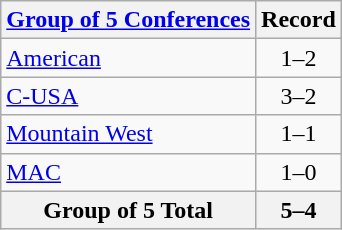<table class="wikitable">
<tr>
<th><a href='#'>Group of 5 Conferences</a></th>
<th>Record</th>
</tr>
<tr>
<td><a href='#'>American</a></td>
<td align=center>1–2</td>
</tr>
<tr>
<td><a href='#'>C-USA</a></td>
<td align=center>3–2</td>
</tr>
<tr>
<td><a href='#'>Mountain West</a></td>
<td align=center>1–1</td>
</tr>
<tr>
<td><a href='#'>MAC</a></td>
<td align=center>1–0</td>
</tr>
<tr>
<th>Group of 5 Total</th>
<th>5–4</th>
</tr>
</table>
